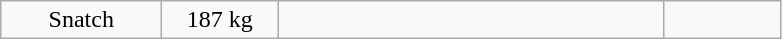<table class = "wikitable" style="text-align:center;">
<tr>
<td width=100>Snatch</td>
<td width=70>187 kg</td>
<td width=250 align=left></td>
<td width=70></td>
</tr>
</table>
